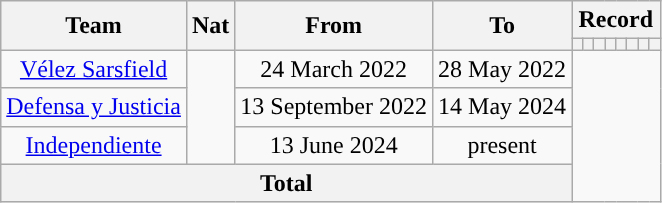<table class="wikitable" tyle="text-align: center">
<tr>
<th rowspan="2">Team</th>
<th rowspan="2">Nat</th>
<th rowspan="2">From</th>
<th rowspan="2">To</th>
<th colspan="8">Record</th>
</tr>
<tr>
<th></th>
<th></th>
<th></th>
<th></th>
<th></th>
<th></th>
<th></th>
<th></th>
</tr>
<tr>
<td align=center><a href='#'>Vélez Sarsfield</a></td>
<td rowspan="3"></td>
<td align=center>24 March 2022</td>
<td align=center>28 May 2022<br></td>
</tr>
<tr>
<td align=center><a href='#'>Defensa y Justicia</a></td>
<td align=center>13 September 2022</td>
<td align=center>14 May 2024<br></td>
</tr>
<tr>
<td align=center><a href='#'>Independiente</a></td>
<td align=center>13 June 2024</td>
<td align=center>present<br></td>
</tr>
<tr>
<th colspan="4">Total<br></th>
</tr>
</table>
